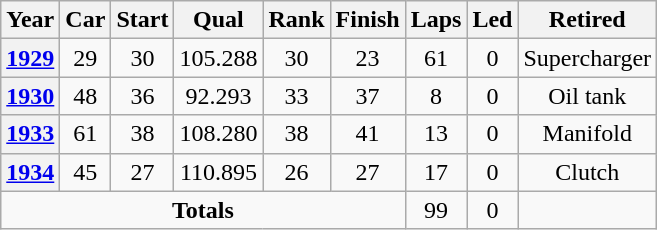<table class="wikitable" style="text-align:center">
<tr>
<th>Year</th>
<th>Car</th>
<th>Start</th>
<th>Qual</th>
<th>Rank</th>
<th>Finish</th>
<th>Laps</th>
<th>Led</th>
<th>Retired</th>
</tr>
<tr>
<th><a href='#'>1929</a></th>
<td>29</td>
<td>30</td>
<td>105.288</td>
<td>30</td>
<td>23</td>
<td>61</td>
<td>0</td>
<td>Supercharger</td>
</tr>
<tr>
<th><a href='#'>1930</a></th>
<td>48</td>
<td>36</td>
<td>92.293</td>
<td>33</td>
<td>37</td>
<td>8</td>
<td>0</td>
<td>Oil tank</td>
</tr>
<tr>
<th><a href='#'>1933</a></th>
<td>61</td>
<td>38</td>
<td>108.280</td>
<td>38</td>
<td>41</td>
<td>13</td>
<td>0</td>
<td>Manifold</td>
</tr>
<tr>
<th><a href='#'>1934</a></th>
<td>45</td>
<td>27</td>
<td>110.895</td>
<td>26</td>
<td>27</td>
<td>17</td>
<td>0</td>
<td>Clutch</td>
</tr>
<tr>
<td colspan=6><strong>Totals</strong></td>
<td>99</td>
<td>0</td>
<td></td>
</tr>
</table>
